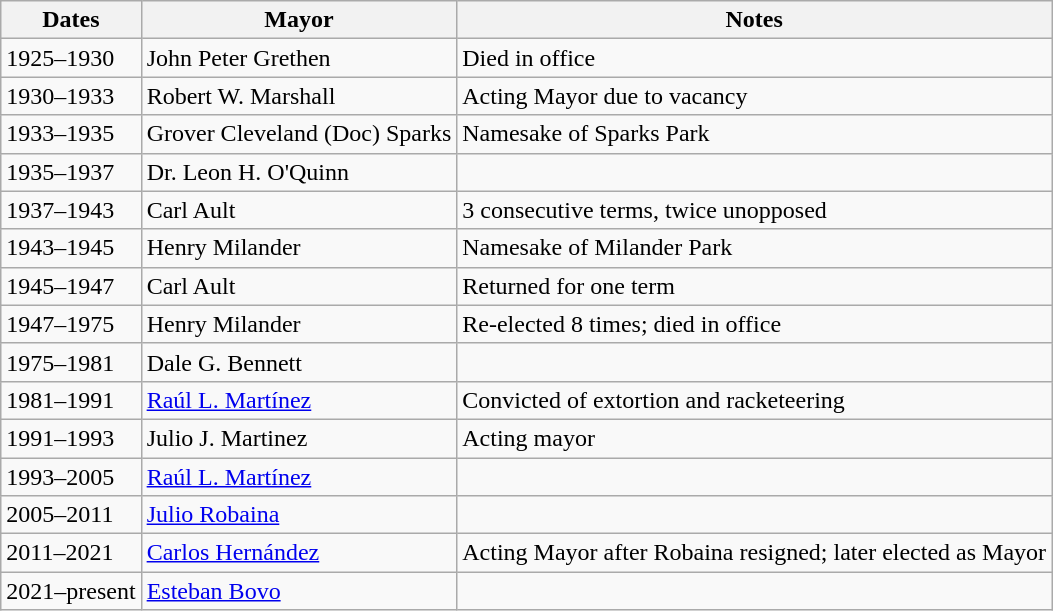<table class="wikitable">
<tr>
<th>Dates</th>
<th>Mayor</th>
<th>Notes</th>
</tr>
<tr>
<td>1925–1930</td>
<td>John Peter Grethen</td>
<td>Died in office</td>
</tr>
<tr>
<td>1930–1933</td>
<td>Robert W. Marshall</td>
<td>Acting Mayor due to vacancy</td>
</tr>
<tr>
<td>1933–1935</td>
<td>Grover Cleveland (Doc) Sparks</td>
<td>Namesake of Sparks Park</td>
</tr>
<tr>
<td>1935–1937</td>
<td>Dr. Leon H. O'Quinn</td>
<td></td>
</tr>
<tr>
<td>1937–1943</td>
<td>Carl Ault</td>
<td>3 consecutive terms, twice unopposed</td>
</tr>
<tr>
<td>1943–1945</td>
<td>Henry Milander</td>
<td>Namesake of Milander Park</td>
</tr>
<tr>
<td>1945–1947</td>
<td>Carl Ault</td>
<td>Returned for one term</td>
</tr>
<tr>
<td>1947–1975</td>
<td>Henry Milander</td>
<td>Re-elected 8 times; died in office</td>
</tr>
<tr>
<td>1975–1981</td>
<td>Dale G. Bennett</td>
<td></td>
</tr>
<tr>
<td>1981–1991</td>
<td><a href='#'>Raúl L. Martínez</a></td>
<td>Convicted of extortion and racketeering</td>
</tr>
<tr>
<td>1991–1993</td>
<td>Julio J. Martinez</td>
<td>Acting mayor</td>
</tr>
<tr>
<td>1993–2005</td>
<td><a href='#'>Raúl L. Martínez</a></td>
<td></td>
</tr>
<tr>
<td>2005–2011</td>
<td><a href='#'>Julio Robaina</a></td>
<td></td>
</tr>
<tr>
<td>2011–2021</td>
<td><a href='#'>Carlos Hernández</a></td>
<td>Acting Mayor after Robaina resigned; later elected as Mayor</td>
</tr>
<tr>
<td>2021–present</td>
<td><a href='#'>Esteban Bovo</a></td>
<td></td>
</tr>
</table>
